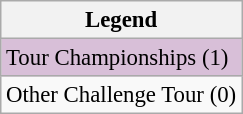<table class="wikitable" style="font-size:95%;">
<tr>
<th>Legend</th>
</tr>
<tr style="background:thistle;">
<td>Tour Championships (1)</td>
</tr>
<tr>
<td>Other Challenge Tour (0)</td>
</tr>
</table>
